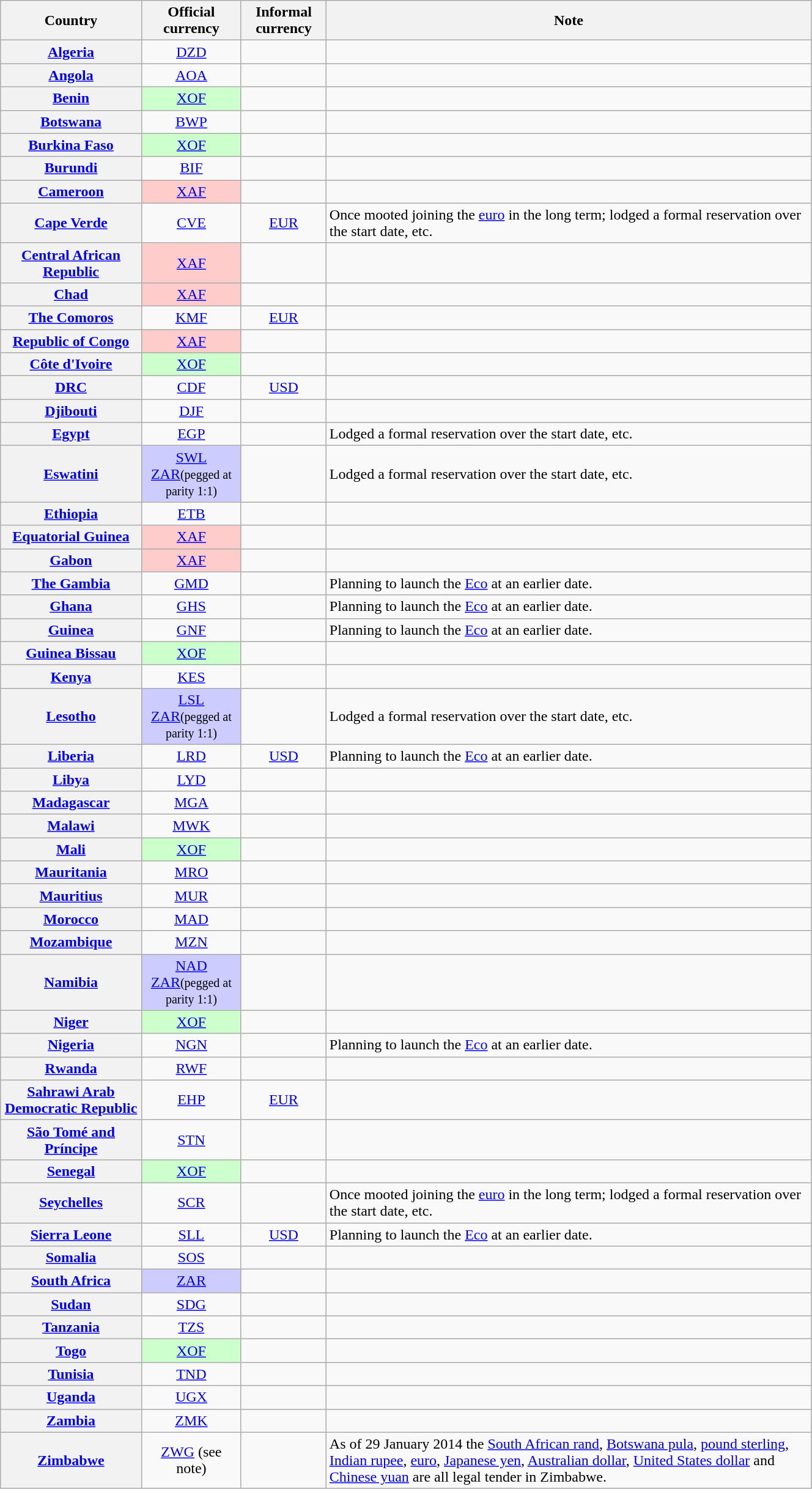<table class="wikitable sortable" style="text-align: center; width:70%;">
<tr>
<th>Country</th>
<th>Official currency</th>
<th>Informal currency</th>
<th>Note</th>
</tr>
<tr>
<th><a href='#'>Algeria</a></th>
<td><a href='#'>DZD</a></td>
<td></td>
<td style="text-align:left;"></td>
</tr>
<tr>
<th><a href='#'>Angola</a></th>
<td><a href='#'>AOA</a></td>
<td></td>
<td style="text-align:left;"></td>
</tr>
<tr>
<th><a href='#'>Benin</a></th>
<td style="background: #cfc"><a href='#'>XOF</a></td>
<td></td>
<td style="text-align:left;"></td>
</tr>
<tr>
<th><a href='#'>Botswana</a></th>
<td><a href='#'>BWP</a></td>
<td></td>
<td style="text-align:left;"></td>
</tr>
<tr>
<th><a href='#'>Burkina Faso</a></th>
<td style="background: #cfc"><a href='#'>XOF</a></td>
<td></td>
<td style="text-align:left;"></td>
</tr>
<tr>
<th><a href='#'>Burundi</a></th>
<td><a href='#'>BIF</a></td>
<td></td>
<td style="text-align:left;"></td>
</tr>
<tr>
<th><a href='#'>Cameroon</a></th>
<td style="background:#fcc"><a href='#'>XAF</a></td>
<td></td>
<td style="text-align:left;"></td>
</tr>
<tr>
<th><a href='#'>Cape Verde</a></th>
<td><a href='#'>CVE</a></td>
<td><a href='#'>EUR</a></td>
<td style="text-align:left;">Once mooted joining the <a href='#'>euro</a> in the long term; lodged a formal reservation over the start date, etc.</td>
</tr>
<tr>
<th><a href='#'>Central African Republic</a></th>
<td style="background: #fcc"><a href='#'>XAF</a></td>
<td></td>
<td style="text-align:left;"></td>
</tr>
<tr>
<th><a href='#'>Chad</a></th>
<td style="background: #fcc"><a href='#'>XAF</a></td>
<td></td>
<td style="text-align:left;"></td>
</tr>
<tr>
<th><a href='#'>The Comoros</a></th>
<td><a href='#'>KMF</a></td>
<td><a href='#'>EUR</a></td>
<td style="text-align:left;"></td>
</tr>
<tr>
<th><a href='#'>Republic of Congo</a></th>
<td style="background: #fcc"><a href='#'>XAF</a></td>
<td></td>
<td style="text-align:left;"></td>
</tr>
<tr>
<th><a href='#'>Côte d'Ivoire</a></th>
<td style="background: #cfc"><a href='#'>XOF</a></td>
<td></td>
<td style="text-align:left;"></td>
</tr>
<tr>
<th><a href='#'>DRC</a></th>
<td><a href='#'>CDF</a></td>
<td><a href='#'>USD</a></td>
<td style="text-align:left;"></td>
</tr>
<tr>
<th><a href='#'>Djibouti</a></th>
<td><a href='#'>DJF</a></td>
<td></td>
<td style="text-align:left;"></td>
</tr>
<tr>
<th><a href='#'>Egypt</a></th>
<td><a href='#'>EGP</a></td>
<td></td>
<td style="text-align:left;">Lodged a formal reservation over the start date, etc.</td>
</tr>
<tr>
<th><a href='#'>Eswatini</a></th>
<td style="background: #ccf"><a href='#'>SWL</a><br><a href='#'>ZAR</a><small>(pegged at parity 1:1)</small></td>
<td></td>
<td style="text-align:left;">Lodged a formal reservation over the start date, etc.</td>
</tr>
<tr>
<th><a href='#'>Ethiopia</a></th>
<td><a href='#'>ETB</a></td>
<td></td>
<td style="text-align:left;"></td>
</tr>
<tr>
<th><a href='#'>Equatorial Guinea</a></th>
<td style="background: #fcc"><a href='#'>XAF</a></td>
<td></td>
<td style="text-align:left;"></td>
</tr>
<tr>
<th><a href='#'>Gabon</a></th>
<td style="background: #fcc"><a href='#'>XAF</a></td>
<td></td>
<td style="text-align:left;"></td>
</tr>
<tr>
<th><a href='#'>The Gambia</a></th>
<td><a href='#'>GMD</a></td>
<td></td>
<td style="text-align:left;">Planning to launch the <a href='#'>Eco</a> at an earlier date.</td>
</tr>
<tr>
<th><a href='#'>Ghana</a></th>
<td><a href='#'>GHS</a></td>
<td></td>
<td style="text-align:left;">Planning to launch the <a href='#'>Eco</a> at an earlier date.</td>
</tr>
<tr>
<th><a href='#'>Guinea</a></th>
<td><a href='#'>GNF</a></td>
<td></td>
<td style="text-align:left;">Planning to launch the <a href='#'>Eco</a> at an earlier date.</td>
</tr>
<tr>
<th><a href='#'>Guinea Bissau</a></th>
<td style="background: #cfc"><a href='#'>XOF</a></td>
<td></td>
<td style="text-align:left;"></td>
</tr>
<tr>
<th><a href='#'>Kenya</a></th>
<td><a href='#'>KES</a></td>
<td></td>
<td style="text-align:left;"></td>
</tr>
<tr>
<th><a href='#'>Lesotho</a></th>
<td style="background: #ccf"><a href='#'>LSL</a><br><a href='#'>ZAR</a><small>(pegged at parity 1:1)</small></td>
<td></td>
<td style="text-align:left;">Lodged a formal reservation over the start date, etc.</td>
</tr>
<tr>
<th><a href='#'>Liberia</a></th>
<td><a href='#'>LRD</a></td>
<td><a href='#'>USD</a></td>
<td style="text-align:left;">Planning to launch the <a href='#'>Eco</a> at an earlier date.</td>
</tr>
<tr>
<th><a href='#'>Libya</a></th>
<td><a href='#'>LYD</a></td>
<td></td>
<td style="text-align:left;"></td>
</tr>
<tr>
<th><a href='#'>Madagascar</a></th>
<td><a href='#'>MGA</a></td>
<td></td>
<td style="text-align:left;"></td>
</tr>
<tr>
<th><a href='#'>Malawi</a></th>
<td><a href='#'>MWK</a></td>
<td></td>
<td style="text-align:left;"></td>
</tr>
<tr>
<th><a href='#'>Mali</a></th>
<td style="background: #cfc"><a href='#'>XOF</a></td>
<td></td>
<td style="text-align:left;"></td>
</tr>
<tr>
<th><a href='#'>Mauritania</a></th>
<td><a href='#'>MRO</a></td>
<td></td>
<td style="text-align:left;"></td>
</tr>
<tr>
<th><a href='#'>Mauritius</a></th>
<td><a href='#'>MUR</a></td>
<td></td>
<td style="text-align:left;"></td>
</tr>
<tr>
<th><a href='#'>Morocco</a></th>
<td><a href='#'>MAD</a></td>
<td></td>
<td style="text-align:left;"></td>
</tr>
<tr>
<th><a href='#'>Mozambique</a></th>
<td><a href='#'>MZN</a></td>
<td></td>
<td style="text-align:left;"></td>
</tr>
<tr>
<th><a href='#'>Namibia</a></th>
<td style="background: #ccf"><a href='#'>NAD</a><br><a href='#'>ZAR</a><small>(pegged at parity 1:1)</small></td>
<td></td>
<td style="text-align:left;"></td>
</tr>
<tr>
<th><a href='#'>Niger</a></th>
<td style="background: #cfc"><a href='#'>XOF</a></td>
<td></td>
<td style="text-align:left;"></td>
</tr>
<tr>
<th><a href='#'>Nigeria</a></th>
<td><a href='#'>NGN</a></td>
<td></td>
<td style="text-align:left;">Planning to launch the <a href='#'>Eco</a> at an earlier date.</td>
</tr>
<tr>
<th><a href='#'>Rwanda</a></th>
<td><a href='#'>RWF</a></td>
<td></td>
<td style="text-align:left;"></td>
</tr>
<tr>
<th><a href='#'>Sahrawi Arab Democratic Republic</a></th>
<td><a href='#'>EHP</a></td>
<td><a href='#'>EUR</a></td>
<td style="text-align:left;"></td>
</tr>
<tr>
<th><a href='#'>São Tomé and Príncipe</a></th>
<td><a href='#'>STN</a></td>
<td></td>
<td style="text-align:left;"></td>
</tr>
<tr>
<th><a href='#'>Senegal</a></th>
<td style="background: #cfc"><a href='#'>XOF</a></td>
<td></td>
<td style="text-align:left;"></td>
</tr>
<tr>
<th><a href='#'>Seychelles</a></th>
<td><a href='#'>SCR</a></td>
<td></td>
<td style="text-align:left;">Once mooted joining the <a href='#'>euro</a> in the long term; lodged a formal reservation over the start date, etc.</td>
</tr>
<tr>
<th><a href='#'>Sierra Leone</a></th>
<td><a href='#'>SLL</a></td>
<td><a href='#'>USD</a></td>
<td style="text-align:left;">Planning to launch the <a href='#'>Eco</a> at an earlier date.</td>
</tr>
<tr>
<th><a href='#'>Somalia</a></th>
<td><a href='#'>SOS</a></td>
<td></td>
<td style="text-align:left;"></td>
</tr>
<tr>
<th><a href='#'>South Africa</a></th>
<td style="background: #ccf"><a href='#'>ZAR</a></td>
<td></td>
<td style="text-align:left;"></td>
</tr>
<tr>
<th><a href='#'>Sudan</a></th>
<td><a href='#'>SDG</a></td>
<td></td>
<td style="text-align:left;"></td>
</tr>
<tr>
<th><a href='#'>Tanzania</a></th>
<td><a href='#'>TZS</a></td>
<td></td>
<td style="text-align:left;"></td>
</tr>
<tr>
<th><a href='#'>Togo</a></th>
<td style="background: #cfc"><a href='#'>XOF</a></td>
<td></td>
<td style="text-align:left;"></td>
</tr>
<tr>
<th><a href='#'>Tunisia</a></th>
<td><a href='#'>TND</a></td>
<td></td>
<td style="text-align:left;"></td>
</tr>
<tr>
<th><a href='#'>Uganda</a></th>
<td><a href='#'>UGX</a></td>
<td></td>
<td style="text-align:left;"></td>
</tr>
<tr>
<th><a href='#'>Zambia</a></th>
<td><a href='#'>ZMK</a></td>
<td></td>
<td style="text-align:left;"></td>
</tr>
<tr>
<th><a href='#'>Zimbabwe</a></th>
<td><a href='#'>ZWG</a> (see note)</td>
<td></td>
<td style="text-align:left;">As of 29 January 2014 the <a href='#'>South African rand</a>, <a href='#'>Botswana pula</a>, <a href='#'>pound sterling</a>, <a href='#'>Indian rupee</a>, <a href='#'>euro</a>, <a href='#'>Japanese yen</a>, <a href='#'>Australian dollar</a>, <a href='#'>United States dollar</a> and <a href='#'>Chinese yuan</a> are all legal tender in Zimbabwe.</td>
</tr>
</table>
